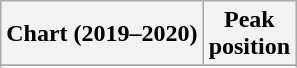<table class="wikitable sortable plainrowheaders" style="text-align:center">
<tr>
<th scope="col">Chart (2019–2020)</th>
<th scope="col">Peak<br>position</th>
</tr>
<tr>
</tr>
<tr>
</tr>
<tr>
</tr>
<tr>
</tr>
<tr>
</tr>
<tr>
</tr>
<tr>
</tr>
<tr>
</tr>
<tr>
</tr>
</table>
